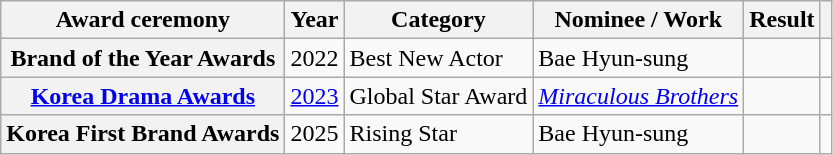<table class="wikitable plainrowheaders sortable">
<tr>
<th scope="col">Award ceremony</th>
<th scope="col">Year</th>
<th scope="col">Category</th>
<th scope="col">Nominee / Work</th>
<th scope="col">Result</th>
<th scope="col" class="unsortable"></th>
</tr>
<tr>
<th scope="row">Brand of the Year Awards</th>
<td style="text-align:center">2022</td>
<td>Best New Actor</td>
<td>Bae Hyun-sung</td>
<td></td>
<td style="text-align:center"></td>
</tr>
<tr>
<th scope="row"><a href='#'>Korea Drama Awards</a></th>
<td style="text-align:center"><a href='#'>2023</a></td>
<td>Global Star Award</td>
<td><em><a href='#'>Miraculous Brothers</a></em></td>
<td></td>
<td style="text-align:center"></td>
</tr>
<tr>
<th scope="row">Korea First Brand Awards</th>
<td style="text-align:center">2025</td>
<td>Rising Star</td>
<td>Bae Hyun-sung</td>
<td></td>
<td style="text-align:center"></td>
</tr>
</table>
